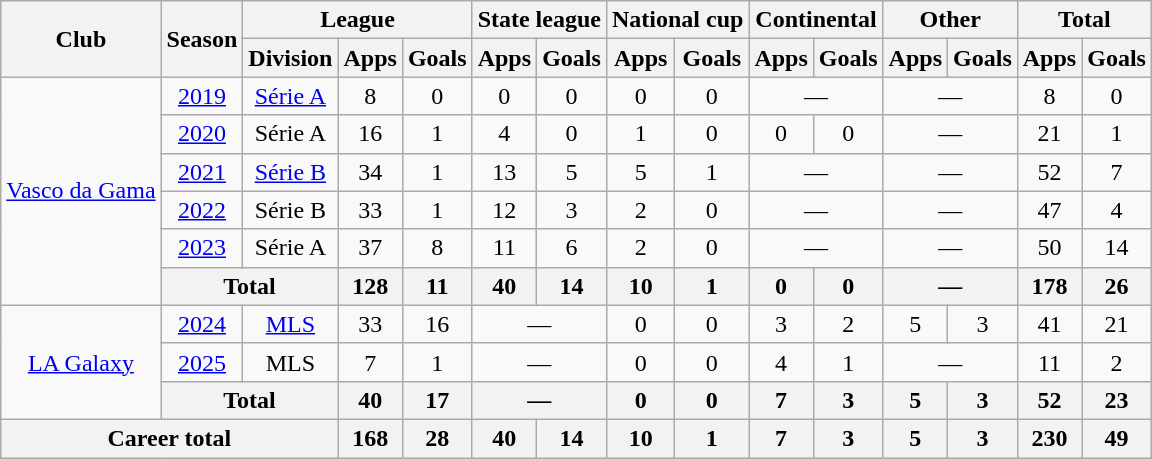<table class="wikitable" style="text-align: center">
<tr>
<th rowspan="2">Club</th>
<th rowspan="2">Season</th>
<th colspan="3">League</th>
<th colspan="2">State league</th>
<th colspan="2">National cup</th>
<th colspan="2">Continental</th>
<th colspan="2">Other</th>
<th colspan="2">Total</th>
</tr>
<tr>
<th>Division</th>
<th>Apps</th>
<th>Goals</th>
<th>Apps</th>
<th>Goals</th>
<th>Apps</th>
<th>Goals</th>
<th>Apps</th>
<th>Goals</th>
<th>Apps</th>
<th>Goals</th>
<th>Apps</th>
<th>Goals</th>
</tr>
<tr>
<td rowspan="6"><a href='#'>Vasco da Gama</a></td>
<td><a href='#'>2019</a></td>
<td><a href='#'>Série A</a></td>
<td>8</td>
<td>0</td>
<td>0</td>
<td>0</td>
<td>0</td>
<td>0</td>
<td colspan="2">—</td>
<td colspan="2">—</td>
<td>8</td>
<td>0</td>
</tr>
<tr>
<td><a href='#'>2020</a></td>
<td>Série A</td>
<td>16</td>
<td>1</td>
<td>4</td>
<td>0</td>
<td>1</td>
<td>0</td>
<td>0</td>
<td>0</td>
<td colspan="2">—</td>
<td>21</td>
<td>1</td>
</tr>
<tr>
<td><a href='#'>2021</a></td>
<td><a href='#'>Série B</a></td>
<td>34</td>
<td>1</td>
<td>13</td>
<td>5</td>
<td>5</td>
<td>1</td>
<td colspan="2">—</td>
<td colspan="2">—</td>
<td>52</td>
<td>7</td>
</tr>
<tr>
<td><a href='#'>2022</a></td>
<td>Série B</td>
<td>33</td>
<td>1</td>
<td>12</td>
<td>3</td>
<td>2</td>
<td>0</td>
<td colspan="2">—</td>
<td colspan="2">—</td>
<td>47</td>
<td>4</td>
</tr>
<tr>
<td><a href='#'>2023</a></td>
<td>Série A</td>
<td>37</td>
<td>8</td>
<td>11</td>
<td>6</td>
<td>2</td>
<td>0</td>
<td colspan="2">—</td>
<td colspan="2">—</td>
<td>50</td>
<td>14</td>
</tr>
<tr>
<th colspan="2">Total</th>
<th>128</th>
<th>11</th>
<th>40</th>
<th>14</th>
<th>10</th>
<th>1</th>
<th>0</th>
<th>0</th>
<th colspan="2">—</th>
<th>178</th>
<th>26</th>
</tr>
<tr>
<td rowspan="3"><a href='#'>LA Galaxy</a></td>
<td><a href='#'>2024</a></td>
<td><a href='#'>MLS</a></td>
<td>33</td>
<td>16</td>
<td colspan="2">—</td>
<td>0</td>
<td>0</td>
<td>3</td>
<td>2</td>
<td>5</td>
<td>3</td>
<td>41</td>
<td>21</td>
</tr>
<tr>
<td><a href='#'>2025</a></td>
<td>MLS</td>
<td>7</td>
<td>1</td>
<td colspan="2">—</td>
<td>0</td>
<td>0</td>
<td>4</td>
<td>1</td>
<td colspan="2">—</td>
<td>11</td>
<td>2</td>
</tr>
<tr>
<th colspan="2">Total</th>
<th>40</th>
<th>17</th>
<th colspan="2">—</th>
<th>0</th>
<th>0</th>
<th>7</th>
<th>3</th>
<th>5</th>
<th>3</th>
<th>52</th>
<th>23</th>
</tr>
<tr>
<th colspan="3">Career total</th>
<th>168</th>
<th>28</th>
<th>40</th>
<th>14</th>
<th>10</th>
<th>1</th>
<th>7</th>
<th>3</th>
<th>5</th>
<th>3</th>
<th>230</th>
<th>49</th>
</tr>
</table>
